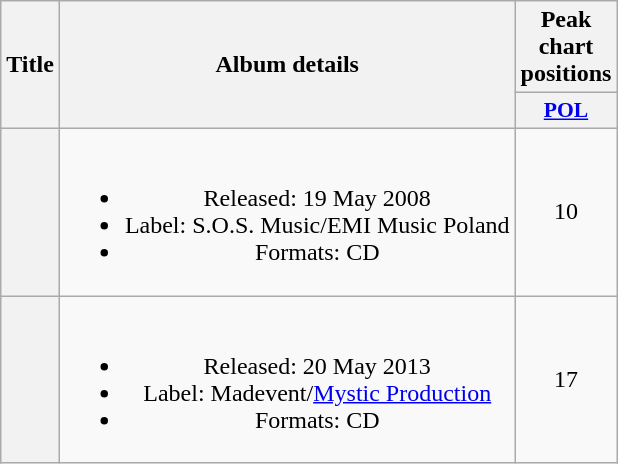<table class="wikitable plainrowheaders" style="text-align:center;">
<tr>
<th scope="col" rowspan="2">Title</th>
<th scope="col" rowspan="2">Album details</th>
<th scope="col" colspan="1">Peak chart positions</th>
</tr>
<tr>
<th scope="col" style="width:3em;font-size:90%;"><a href='#'>POL</a><br></th>
</tr>
<tr>
<th scope="row"></th>
<td><br><ul><li>Released: 19 May 2008</li><li>Label: S.O.S. Music/EMI Music Poland</li><li>Formats: CD</li></ul></td>
<td>10</td>
</tr>
<tr>
<th scope="row"></th>
<td><br><ul><li>Released: 20 May 2013</li><li>Label: Madevent/<a href='#'>Mystic Production</a></li><li>Formats: CD</li></ul></td>
<td>17</td>
</tr>
</table>
